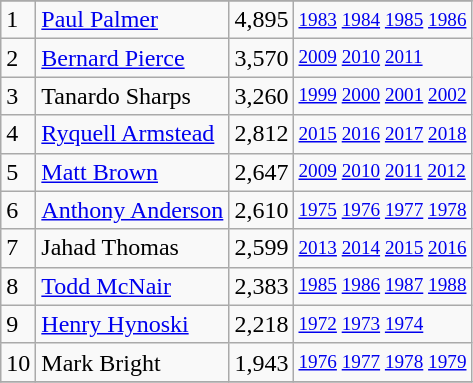<table class="wikitable">
<tr>
</tr>
<tr>
<td>1</td>
<td><a href='#'>Paul Palmer</a></td>
<td>4,895</td>
<td style="font-size:80%;"><a href='#'>1983</a> <a href='#'>1984</a> <a href='#'>1985</a> <a href='#'>1986</a></td>
</tr>
<tr>
<td>2</td>
<td><a href='#'>Bernard Pierce</a></td>
<td>3,570</td>
<td style="font-size:80%;"><a href='#'>2009</a> <a href='#'>2010</a> <a href='#'>2011</a></td>
</tr>
<tr>
<td>3</td>
<td>Tanardo Sharps</td>
<td>3,260</td>
<td style="font-size:80%;"><a href='#'>1999</a> <a href='#'>2000</a> <a href='#'>2001</a> <a href='#'>2002</a></td>
</tr>
<tr>
<td>4</td>
<td><a href='#'>Ryquell Armstead</a></td>
<td>2,812</td>
<td style="font-size:80%;"><a href='#'>2015</a> <a href='#'>2016</a> <a href='#'>2017</a> <a href='#'>2018</a></td>
</tr>
<tr>
<td>5</td>
<td><a href='#'>Matt Brown</a></td>
<td>2,647</td>
<td style="font-size:80%;"><a href='#'>2009</a> <a href='#'>2010</a> <a href='#'>2011</a> <a href='#'>2012</a></td>
</tr>
<tr>
<td>6</td>
<td><a href='#'>Anthony Anderson</a></td>
<td>2,610</td>
<td style="font-size:80%;"><a href='#'>1975</a> <a href='#'>1976</a> <a href='#'>1977</a> <a href='#'>1978</a></td>
</tr>
<tr>
<td>7</td>
<td>Jahad Thomas</td>
<td>2,599</td>
<td style="font-size:80%;"><a href='#'>2013</a> <a href='#'>2014</a> <a href='#'>2015</a> <a href='#'>2016</a></td>
</tr>
<tr>
<td>8</td>
<td><a href='#'>Todd McNair</a></td>
<td>2,383</td>
<td style="font-size:80%;"><a href='#'>1985</a> <a href='#'>1986</a> <a href='#'>1987</a> <a href='#'>1988</a></td>
</tr>
<tr>
<td>9</td>
<td><a href='#'>Henry Hynoski</a></td>
<td>2,218</td>
<td style="font-size:80%;"><a href='#'>1972</a> <a href='#'>1973</a> <a href='#'>1974</a></td>
</tr>
<tr>
<td>10</td>
<td>Mark Bright</td>
<td>1,943</td>
<td style="font-size:80%;"><a href='#'>1976</a> <a href='#'>1977</a> <a href='#'>1978</a> <a href='#'>1979</a></td>
</tr>
<tr>
</tr>
</table>
